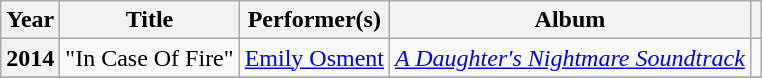<table class="wikitable plainrowheaders sortable" style="margin-right: 0;">
<tr>
<th scope="col">Year</th>
<th scope="col">Title</th>
<th scope="col">Performer(s)</th>
<th scope="col">Album</th>
<th scope="col" class="unsortable"></th>
</tr>
<tr>
<th scope=row>2014</th>
<td>"In Case Of Fire"</td>
<td><a href='#'>Emily Osment</a></td>
<td><em><a href='#'>A Daughter's Nightmare Soundtrack</a></em></td>
<td></td>
</tr>
<tr>
</tr>
</table>
